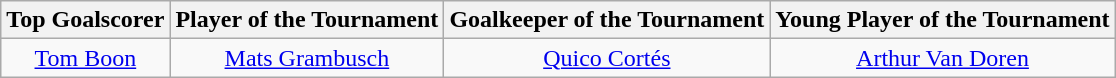<table class=wikitable style="margin:auto; text-align:center">
<tr>
<th>Top Goalscorer</th>
<th>Player of the Tournament</th>
<th>Goalkeeper of the Tournament</th>
<th>Young Player of the Tournament</th>
</tr>
<tr>
<td> <a href='#'>Tom Boon</a></td>
<td> <a href='#'>Mats Grambusch</a></td>
<td> <a href='#'>Quico Cortés</a></td>
<td> <a href='#'>Arthur Van Doren</a></td>
</tr>
</table>
